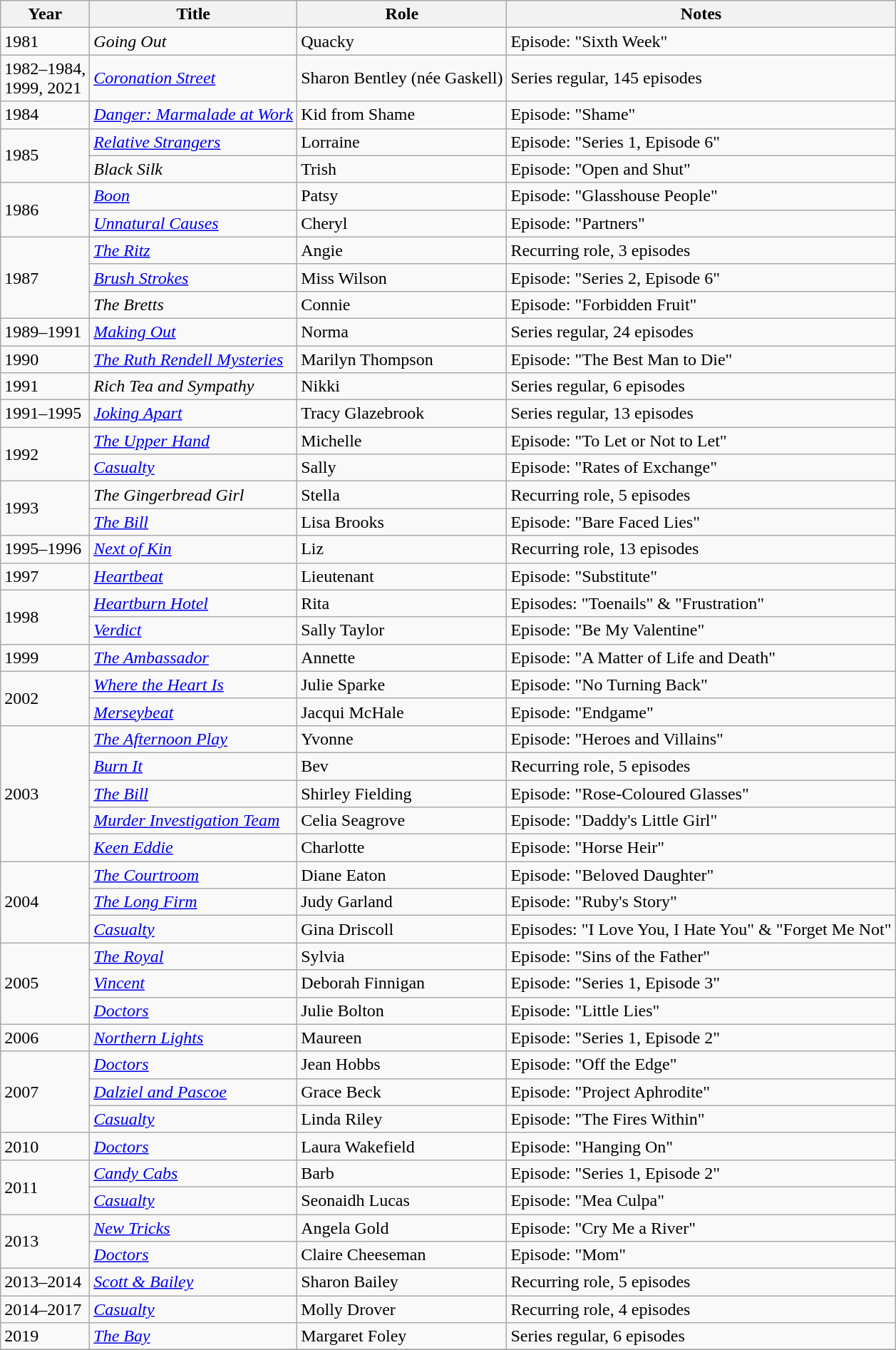<table class="wikitable">
<tr>
<th>Year</th>
<th>Title</th>
<th>Role</th>
<th>Notes</th>
</tr>
<tr>
<td>1981</td>
<td><em>Going Out</em></td>
<td>Quacky</td>
<td>Episode: "Sixth Week"</td>
</tr>
<tr>
<td>1982–1984,<br>1999, 2021</td>
<td><em><a href='#'>Coronation Street</a></em></td>
<td>Sharon Bentley (née Gaskell)</td>
<td>Series regular, 145 episodes</td>
</tr>
<tr>
<td>1984</td>
<td><em><a href='#'>Danger: Marmalade at Work</a></em></td>
<td>Kid from Shame</td>
<td>Episode: "Shame"</td>
</tr>
<tr>
<td rowspan="2">1985</td>
<td><em><a href='#'>Relative Strangers</a></em></td>
<td>Lorraine</td>
<td>Episode: "Series 1, Episode 6"</td>
</tr>
<tr>
<td><em>Black Silk</em></td>
<td>Trish</td>
<td>Episode: "Open and Shut"</td>
</tr>
<tr>
<td rowspan="2">1986</td>
<td><em><a href='#'>Boon</a></em></td>
<td>Patsy</td>
<td>Episode: "Glasshouse People"</td>
</tr>
<tr>
<td><em><a href='#'>Unnatural Causes</a></em></td>
<td>Cheryl</td>
<td>Episode: "Partners"</td>
</tr>
<tr>
<td rowspan="3">1987</td>
<td><em><a href='#'>The Ritz</a></em></td>
<td>Angie</td>
<td>Recurring role, 3 episodes</td>
</tr>
<tr>
<td><em><a href='#'>Brush Strokes</a></em></td>
<td>Miss Wilson</td>
<td>Episode: "Series 2, Episode 6"</td>
</tr>
<tr>
<td><em>The Bretts</em></td>
<td>Connie</td>
<td>Episode: "Forbidden Fruit"</td>
</tr>
<tr>
<td>1989–1991</td>
<td><em><a href='#'>Making Out</a></em></td>
<td>Norma</td>
<td>Series regular, 24 episodes</td>
</tr>
<tr>
<td>1990</td>
<td><em><a href='#'>The Ruth Rendell Mysteries</a></em></td>
<td>Marilyn Thompson</td>
<td>Episode: "The Best Man to Die"</td>
</tr>
<tr>
<td>1991</td>
<td><em>Rich Tea and Sympathy</em></td>
<td>Nikki</td>
<td>Series regular, 6 episodes</td>
</tr>
<tr>
<td>1991–1995</td>
<td><em><a href='#'>Joking Apart</a></em></td>
<td>Tracy Glazebrook</td>
<td>Series regular, 13 episodes</td>
</tr>
<tr>
<td rowspan="2">1992</td>
<td><em><a href='#'>The Upper Hand</a></em></td>
<td>Michelle</td>
<td>Episode: "To Let or Not to Let"</td>
</tr>
<tr>
<td><em><a href='#'>Casualty</a></em></td>
<td>Sally</td>
<td>Episode: "Rates of Exchange"</td>
</tr>
<tr>
<td rowspan="2">1993</td>
<td><em>The Gingerbread Girl</em></td>
<td>Stella</td>
<td>Recurring role, 5 episodes</td>
</tr>
<tr>
<td><em><a href='#'>The Bill</a></em></td>
<td>Lisa Brooks</td>
<td>Episode: "Bare Faced Lies"</td>
</tr>
<tr>
<td>1995–1996</td>
<td><em><a href='#'>Next of Kin</a></em></td>
<td>Liz</td>
<td>Recurring role, 13 episodes</td>
</tr>
<tr>
<td>1997</td>
<td><em><a href='#'>Heartbeat</a></em></td>
<td>Lieutenant</td>
<td>Episode: "Substitute"</td>
</tr>
<tr>
<td rowspan="2">1998</td>
<td><em><a href='#'>Heartburn Hotel</a></em></td>
<td>Rita</td>
<td>Episodes: "Toenails" & "Frustration"</td>
</tr>
<tr>
<td><em><a href='#'>Verdict</a></em></td>
<td>Sally Taylor</td>
<td>Episode: "Be My Valentine"</td>
</tr>
<tr>
<td>1999</td>
<td><em><a href='#'>The Ambassador</a></em></td>
<td>Annette</td>
<td>Episode: "A Matter of Life and Death"</td>
</tr>
<tr>
<td rowspan="2">2002</td>
<td><em><a href='#'>Where the Heart Is</a></em></td>
<td>Julie Sparke</td>
<td>Episode: "No Turning Back"</td>
</tr>
<tr>
<td><em><a href='#'>Merseybeat</a></em></td>
<td>Jacqui McHale</td>
<td>Episode: "Endgame"</td>
</tr>
<tr>
<td rowspan="5">2003</td>
<td><em><a href='#'>The Afternoon Play</a></em></td>
<td>Yvonne</td>
<td>Episode: "Heroes and Villains"</td>
</tr>
<tr>
<td><em><a href='#'>Burn It</a></em></td>
<td>Bev</td>
<td>Recurring role, 5 episodes</td>
</tr>
<tr>
<td><em><a href='#'>The Bill</a></em></td>
<td>Shirley Fielding</td>
<td>Episode: "Rose-Coloured Glasses"</td>
</tr>
<tr>
<td><em><a href='#'>Murder Investigation Team</a></em></td>
<td>Celia Seagrove</td>
<td>Episode: "Daddy's Little Girl"</td>
</tr>
<tr>
<td><em><a href='#'>Keen Eddie</a></em></td>
<td>Charlotte</td>
<td>Episode: "Horse Heir"</td>
</tr>
<tr>
<td rowspan="3">2004</td>
<td><em><a href='#'>The Courtroom</a></em></td>
<td>Diane Eaton</td>
<td>Episode: "Beloved Daughter"</td>
</tr>
<tr>
<td><em><a href='#'>The Long Firm</a></em></td>
<td>Judy Garland</td>
<td>Episode: "Ruby's Story"</td>
</tr>
<tr>
<td><em><a href='#'>Casualty</a></em></td>
<td>Gina Driscoll</td>
<td>Episodes: "I Love You, I Hate You" & "Forget Me Not"</td>
</tr>
<tr>
<td rowspan="3">2005</td>
<td><em><a href='#'>The Royal</a></em></td>
<td>Sylvia</td>
<td>Episode: "Sins of the Father"</td>
</tr>
<tr>
<td><em><a href='#'>Vincent</a></em></td>
<td>Deborah Finnigan</td>
<td>Episode: "Series 1, Episode 3"</td>
</tr>
<tr>
<td><em><a href='#'>Doctors</a></em></td>
<td>Julie Bolton</td>
<td>Episode: "Little Lies"</td>
</tr>
<tr>
<td>2006</td>
<td><em><a href='#'>Northern Lights</a></em></td>
<td>Maureen</td>
<td>Episode: "Series 1, Episode 2"</td>
</tr>
<tr>
<td rowspan="3">2007</td>
<td><em><a href='#'>Doctors</a></em></td>
<td>Jean Hobbs</td>
<td>Episode: "Off the Edge"</td>
</tr>
<tr>
<td><em><a href='#'>Dalziel and Pascoe</a></em></td>
<td>Grace Beck</td>
<td>Episode: "Project Aphrodite"</td>
</tr>
<tr>
<td><em><a href='#'>Casualty</a></em></td>
<td>Linda Riley</td>
<td>Episode: "The Fires Within"</td>
</tr>
<tr>
<td>2010</td>
<td><em><a href='#'>Doctors</a></em></td>
<td>Laura Wakefield</td>
<td>Episode: "Hanging On"</td>
</tr>
<tr>
<td rowspan="2">2011</td>
<td><em><a href='#'>Candy Cabs</a></em></td>
<td>Barb</td>
<td>Episode: "Series 1, Episode 2"</td>
</tr>
<tr>
<td><em><a href='#'>Casualty</a></em></td>
<td>Seonaidh Lucas</td>
<td>Episode: "Mea Culpa"</td>
</tr>
<tr>
<td rowspan="2">2013</td>
<td><em><a href='#'>New Tricks</a></em></td>
<td>Angela Gold</td>
<td>Episode: "Cry Me a River"</td>
</tr>
<tr>
<td><em><a href='#'>Doctors</a></em></td>
<td>Claire Cheeseman</td>
<td>Episode: "Mom"</td>
</tr>
<tr>
<td>2013–2014</td>
<td><em><a href='#'>Scott & Bailey</a></em></td>
<td>Sharon Bailey</td>
<td>Recurring role, 5 episodes</td>
</tr>
<tr>
<td>2014–2017</td>
<td><em><a href='#'>Casualty</a></em></td>
<td>Molly Drover</td>
<td>Recurring role, 4 episodes</td>
</tr>
<tr>
<td>2019</td>
<td><em><a href='#'>The Bay</a></em></td>
<td>Margaret Foley</td>
<td>Series regular, 6 episodes</td>
</tr>
<tr>
</tr>
</table>
